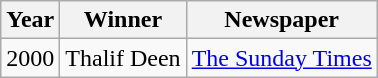<table class="wikitable sortable mw-collapsible mw-collapsed">
<tr>
<th>Year</th>
<th>Winner</th>
<th>Newspaper</th>
</tr>
<tr>
<td>2000</td>
<td>Thalif Deen</td>
<td><a href='#'>The Sunday Times</a></td>
</tr>
</table>
